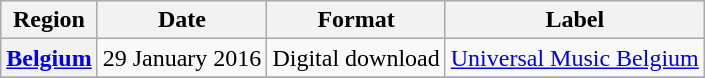<table class="wikitable sortable plainrowheaders">
<tr>
<th scope="col">Region</th>
<th scope="col">Date</th>
<th scope="col">Format</th>
<th scope="col">Label</th>
</tr>
<tr>
<th scope="row"><a href='#'>Belgium</a></th>
<td>29 January 2016</td>
<td>Digital download</td>
<td><a href='#'>Universal Music Belgium</a></td>
</tr>
<tr>
</tr>
</table>
